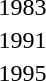<table>
<tr style="vertical-align:top;">
<td>1983<br></td>
<td></td>
<td></td>
<td></td>
</tr>
<tr style="vertical-align:top;">
<td>1991<br></td>
<td></td>
<td></td>
<td></td>
</tr>
<tr style="vertical-align:top;">
<td>1995<br></td>
<td></td>
<td></td>
<td></td>
</tr>
</table>
